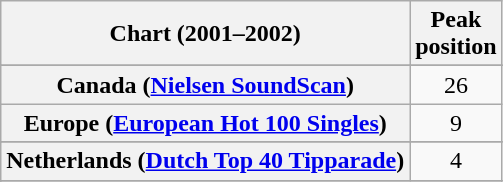<table class="wikitable sortable plainrowheaders" style="text-align:center">
<tr>
<th>Chart (2001–2002)</th>
<th>Peak<br>position</th>
</tr>
<tr>
</tr>
<tr>
</tr>
<tr>
</tr>
<tr>
</tr>
<tr>
<th scope="row">Canada (<a href='#'>Nielsen SoundScan</a>)</th>
<td>26</td>
</tr>
<tr>
<th scope="row">Europe (<a href='#'>European Hot 100 Singles</a>)</th>
<td>9</td>
</tr>
<tr>
</tr>
<tr>
</tr>
<tr>
</tr>
<tr>
</tr>
<tr>
<th scope="row">Netherlands (<a href='#'>Dutch Top 40 Tipparade</a>)</th>
<td>4</td>
</tr>
<tr>
</tr>
<tr>
</tr>
<tr>
</tr>
<tr>
</tr>
<tr>
</tr>
<tr>
</tr>
<tr>
</tr>
<tr>
</tr>
<tr>
</tr>
<tr>
</tr>
</table>
